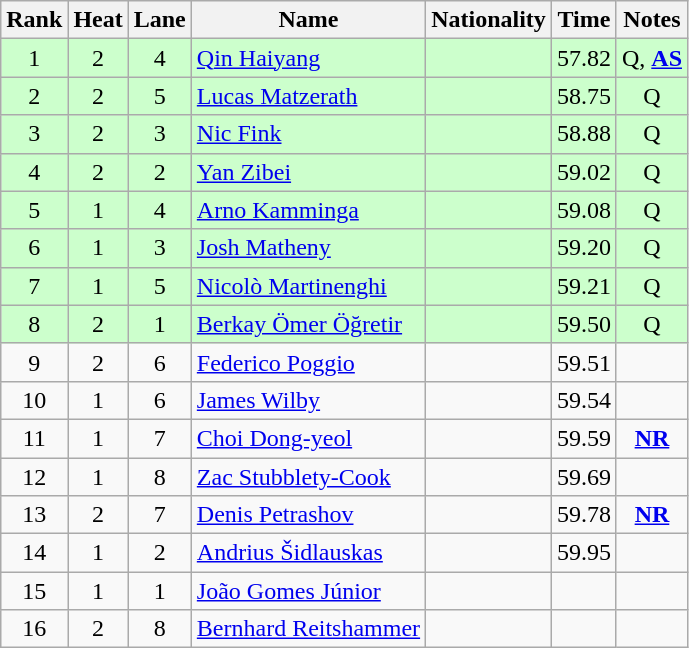<table class="wikitable sortable" style="text-align:center">
<tr>
<th>Rank</th>
<th>Heat</th>
<th>Lane</th>
<th>Name</th>
<th>Nationality</th>
<th>Time</th>
<th>Notes</th>
</tr>
<tr bgcolor=ccffcc>
<td>1</td>
<td>2</td>
<td>4</td>
<td align=left><a href='#'>Qin Haiyang</a></td>
<td align=left></td>
<td>57.82</td>
<td>Q, <strong><a href='#'>AS</a></strong></td>
</tr>
<tr bgcolor=ccffcc>
<td>2</td>
<td>2</td>
<td>5</td>
<td align=left><a href='#'>Lucas Matzerath</a></td>
<td align=left></td>
<td>58.75</td>
<td>Q</td>
</tr>
<tr bgcolor=ccffcc>
<td>3</td>
<td>2</td>
<td>3</td>
<td align=left><a href='#'>Nic Fink</a></td>
<td align=left></td>
<td>58.88</td>
<td>Q</td>
</tr>
<tr bgcolor=ccffcc>
<td>4</td>
<td>2</td>
<td>2</td>
<td align=left><a href='#'>Yan Zibei</a></td>
<td align=left></td>
<td>59.02</td>
<td>Q</td>
</tr>
<tr bgcolor=ccffcc>
<td>5</td>
<td>1</td>
<td>4</td>
<td align=left><a href='#'>Arno Kamminga</a></td>
<td align=left></td>
<td>59.08</td>
<td>Q</td>
</tr>
<tr bgcolor=ccffcc>
<td>6</td>
<td>1</td>
<td>3</td>
<td align=left><a href='#'>Josh Matheny</a></td>
<td align=left></td>
<td>59.20</td>
<td>Q</td>
</tr>
<tr bgcolor=ccffcc>
<td>7</td>
<td>1</td>
<td>5</td>
<td align=left><a href='#'>Nicolò Martinenghi</a></td>
<td align=left></td>
<td>59.21</td>
<td>Q</td>
</tr>
<tr bgcolor=ccffcc>
<td>8</td>
<td>2</td>
<td>1</td>
<td align=left><a href='#'>Berkay Ömer Öğretir</a></td>
<td align=left></td>
<td>59.50</td>
<td>Q</td>
</tr>
<tr>
<td>9</td>
<td>2</td>
<td>6</td>
<td align=left><a href='#'>Federico Poggio</a></td>
<td align=left></td>
<td>59.51</td>
<td></td>
</tr>
<tr>
<td>10</td>
<td>1</td>
<td>6</td>
<td align=left><a href='#'>James Wilby</a></td>
<td align=left></td>
<td>59.54</td>
<td></td>
</tr>
<tr>
<td>11</td>
<td>1</td>
<td>7</td>
<td align=left><a href='#'>Choi Dong-yeol</a></td>
<td align=left></td>
<td>59.59</td>
<td><strong><a href='#'>NR</a></strong></td>
</tr>
<tr>
<td>12</td>
<td>1</td>
<td>8</td>
<td align=left><a href='#'>Zac Stubblety-Cook</a></td>
<td align=left></td>
<td>59.69</td>
<td></td>
</tr>
<tr>
<td>13</td>
<td>2</td>
<td>7</td>
<td align=left><a href='#'>Denis Petrashov</a></td>
<td align=left></td>
<td>59.78</td>
<td><strong><a href='#'>NR</a></strong></td>
</tr>
<tr>
<td>14</td>
<td>1</td>
<td>2</td>
<td align=left><a href='#'>Andrius Šidlauskas</a></td>
<td align=left></td>
<td>59.95</td>
<td></td>
</tr>
<tr>
<td>15</td>
<td>1</td>
<td>1</td>
<td align=left><a href='#'>João Gomes Júnior</a></td>
<td align=left></td>
<td></td>
<td></td>
</tr>
<tr>
<td>16</td>
<td>2</td>
<td>8</td>
<td align=left><a href='#'>Bernhard Reitshammer</a></td>
<td align=left></td>
<td></td>
<td></td>
</tr>
</table>
